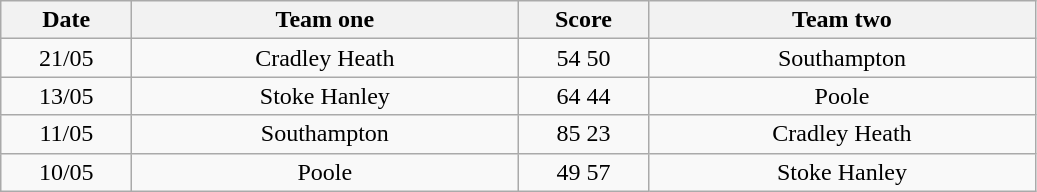<table class="wikitable" style="text-align: center">
<tr>
<th width=80>Date</th>
<th width=250>Team one</th>
<th width=80>Score</th>
<th width=250>Team two</th>
</tr>
<tr>
<td>21/05</td>
<td>Cradley Heath</td>
<td>54	50</td>
<td>Southampton</td>
</tr>
<tr>
<td>13/05</td>
<td>Stoke Hanley</td>
<td>64	44</td>
<td>Poole</td>
</tr>
<tr>
<td>11/05</td>
<td>Southampton</td>
<td>85	23</td>
<td>Cradley Heath</td>
</tr>
<tr>
<td>10/05</td>
<td>Poole</td>
<td>49	57</td>
<td>Stoke Hanley</td>
</tr>
</table>
